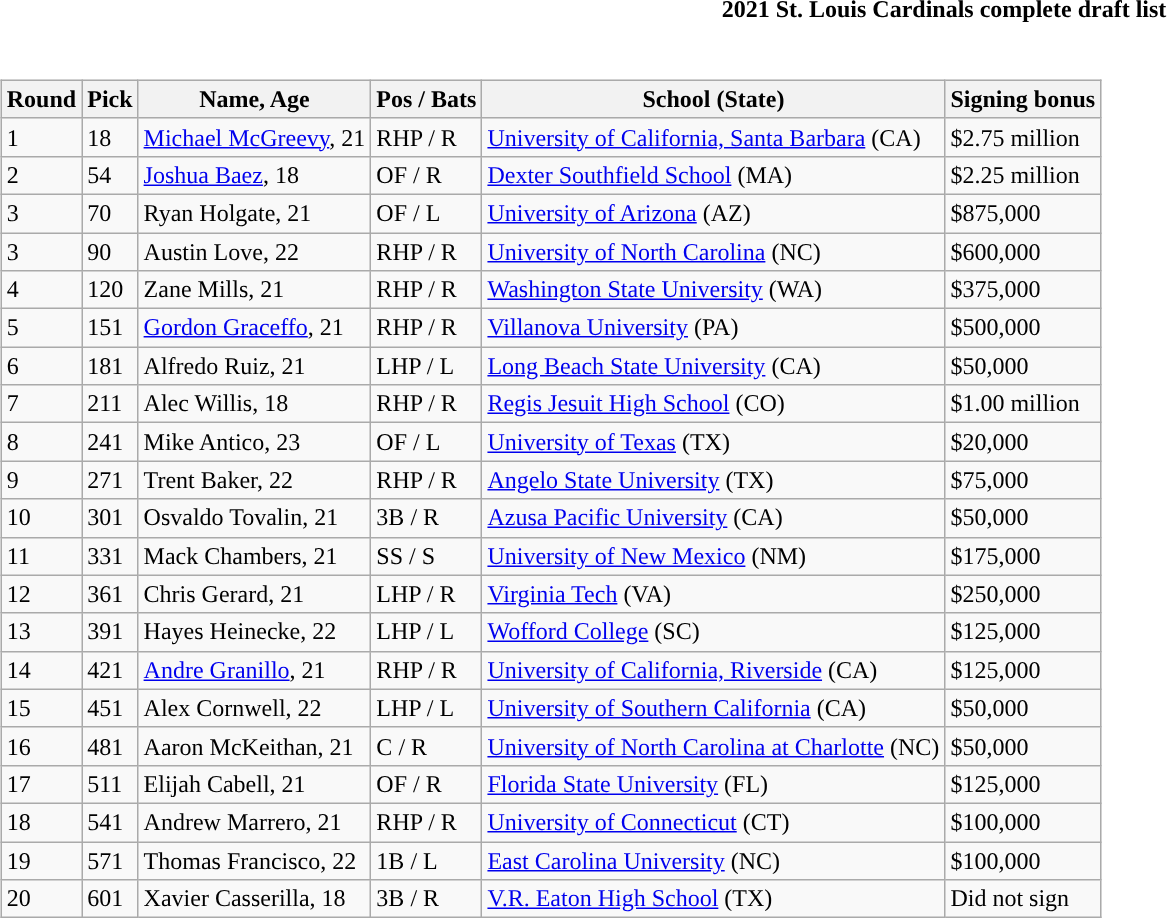<table class="toccolours collapsible" style="width:100%; background:inherit">
<tr>
<th>2021 St. Louis Cardinals complete draft list</th>
</tr>
<tr>
<td><br><table class="wikitable">
<tr>
<th>Round</th>
<th>Pick</th>
<th>Name, Age</th>
<th>Pos / Bats</th>
<th>School (State)</th>
<th>Signing bonus</th>
</tr>
<tr>
<td>1</td>
<td>18</td>
<td><a href='#'>Michael McGreevy</a>, 21</td>
<td>RHP / R</td>
<td><a href='#'>University of California, Santa Barbara</a> (CA)</td>
<td>$2.75 million</td>
</tr>
<tr>
<td>2</td>
<td>54</td>
<td><a href='#'>Joshua Baez</a>, 18</td>
<td>OF / R</td>
<td><a href='#'>Dexter Southfield School</a> (MA)</td>
<td>$2.25 million</td>
</tr>
<tr>
<td>3</td>
<td>70</td>
<td>Ryan Holgate, 21</td>
<td>OF / L</td>
<td><a href='#'>University of Arizona</a> (AZ)</td>
<td>$875,000</td>
</tr>
<tr>
<td>3</td>
<td>90</td>
<td>Austin Love, 22</td>
<td>RHP / R</td>
<td><a href='#'>University of North Carolina</a> (NC)</td>
<td>$600,000</td>
</tr>
<tr>
<td>4</td>
<td>120</td>
<td>Zane Mills, 21</td>
<td>RHP / R</td>
<td><a href='#'>Washington State University</a> (WA)</td>
<td>$375,000</td>
</tr>
<tr>
<td>5</td>
<td>151</td>
<td><a href='#'>Gordon Graceffo</a>, 21</td>
<td>RHP / R</td>
<td><a href='#'>Villanova University</a> (PA)</td>
<td>$500,000</td>
</tr>
<tr>
<td>6</td>
<td>181</td>
<td>Alfredo Ruiz, 21</td>
<td>LHP / L</td>
<td><a href='#'>Long Beach State University</a> (CA)</td>
<td>$50,000</td>
</tr>
<tr>
<td>7</td>
<td>211</td>
<td>Alec Willis, 18</td>
<td>RHP / R</td>
<td><a href='#'>Regis Jesuit High School</a> (CO)</td>
<td>$1.00 million</td>
</tr>
<tr>
<td>8</td>
<td>241</td>
<td>Mike Antico, 23</td>
<td>OF / L</td>
<td><a href='#'>University of Texas</a> (TX)</td>
<td>$20,000</td>
</tr>
<tr>
<td>9</td>
<td>271</td>
<td>Trent Baker, 22</td>
<td>RHP / R</td>
<td><a href='#'>Angelo State University</a> (TX)</td>
<td>$75,000</td>
</tr>
<tr>
<td>10</td>
<td>301</td>
<td>Osvaldo Tovalin, 21</td>
<td>3B / R</td>
<td><a href='#'>Azusa Pacific University</a> (CA)</td>
<td>$50,000</td>
</tr>
<tr>
<td>11</td>
<td>331</td>
<td>Mack Chambers, 21</td>
<td>SS / S</td>
<td><a href='#'>University of New Mexico</a> (NM)</td>
<td>$175,000</td>
</tr>
<tr>
<td>12</td>
<td>361</td>
<td>Chris Gerard, 21</td>
<td>LHP / R</td>
<td><a href='#'>Virginia Tech</a> (VA)</td>
<td>$250,000</td>
</tr>
<tr>
<td>13</td>
<td>391</td>
<td>Hayes Heinecke, 22</td>
<td>LHP / L</td>
<td><a href='#'>Wofford College</a> (SC)</td>
<td>$125,000</td>
</tr>
<tr>
<td>14</td>
<td>421</td>
<td><a href='#'>Andre Granillo</a>, 21</td>
<td>RHP / R</td>
<td><a href='#'>University of California, Riverside</a> (CA)</td>
<td>$125,000</td>
</tr>
<tr>
<td>15</td>
<td>451</td>
<td>Alex Cornwell, 22</td>
<td>LHP / L</td>
<td><a href='#'>University of Southern California</a> (CA)</td>
<td>$50,000</td>
</tr>
<tr>
<td>16</td>
<td>481</td>
<td>Aaron McKeithan, 21</td>
<td>C / R</td>
<td><a href='#'>University of North Carolina at Charlotte</a> (NC)</td>
<td>$50,000</td>
</tr>
<tr>
<td>17</td>
<td>511</td>
<td>Elijah Cabell, 21</td>
<td>OF / R</td>
<td><a href='#'>Florida State University</a> (FL)</td>
<td>$125,000</td>
</tr>
<tr>
<td>18</td>
<td>541</td>
<td>Andrew Marrero, 21</td>
<td>RHP / R</td>
<td><a href='#'>University of Connecticut</a> (CT)</td>
<td>$100,000</td>
</tr>
<tr>
<td>19</td>
<td>571</td>
<td>Thomas Francisco, 22</td>
<td>1B / L</td>
<td><a href='#'>East Carolina University</a> (NC)</td>
<td>$100,000</td>
</tr>
<tr>
<td>20</td>
<td>601</td>
<td>Xavier Casserilla, 18</td>
<td>3B / R</td>
<td><a href='#'>V.R. Eaton High School</a> (TX)</td>
<td>Did not sign</td>
</tr>
</table>
</td>
</tr>
</table>
